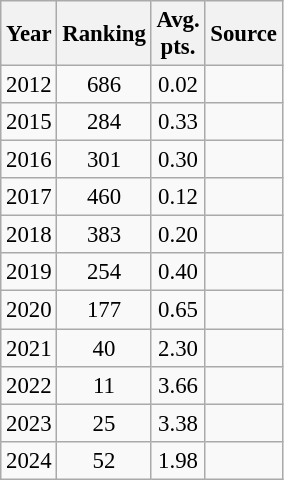<table class="wikitable" style="text-align:center; font-size: 95%;">
<tr>
<th>Year</th>
<th>Ranking</th>
<th>Avg.<br> pts.</th>
<th>Source</th>
</tr>
<tr>
<td>2012</td>
<td>686</td>
<td>0.02</td>
<td></td>
</tr>
<tr>
<td>2015</td>
<td>284</td>
<td>0.33</td>
<td></td>
</tr>
<tr>
<td>2016</td>
<td>301</td>
<td>0.30</td>
<td></td>
</tr>
<tr>
<td>2017</td>
<td>460</td>
<td>0.12</td>
<td></td>
</tr>
<tr>
<td>2018</td>
<td>383</td>
<td>0.20</td>
<td></td>
</tr>
<tr>
<td>2019</td>
<td>254</td>
<td>0.40</td>
<td></td>
</tr>
<tr>
<td>2020</td>
<td>177</td>
<td>0.65</td>
<td></td>
</tr>
<tr>
<td>2021</td>
<td>40</td>
<td>2.30</td>
<td></td>
</tr>
<tr>
<td>2022</td>
<td>11</td>
<td>3.66</td>
<td></td>
</tr>
<tr>
<td>2023</td>
<td>25</td>
<td>3.38</td>
<td></td>
</tr>
<tr>
<td>2024</td>
<td>52</td>
<td>1.98</td>
<td></td>
</tr>
</table>
